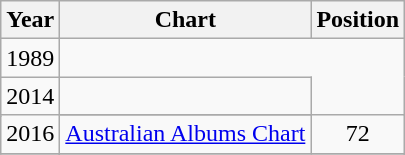<table class="wikitable">
<tr>
<th>Year</th>
<th>Chart</th>
<th>Position</th>
</tr>
<tr>
<td>1989<br></td>
</tr>
<tr>
<td rowspan="2">2014</td>
<td></td>
</tr>
<tr>
</tr>
<tr>
<td rowspan="4">2016</td>
<td><a href='#'>Australian Albums Chart</a></td>
<td align="center">72</td>
</tr>
<tr>
</tr>
<tr>
</tr>
<tr>
</tr>
<tr>
</tr>
</table>
